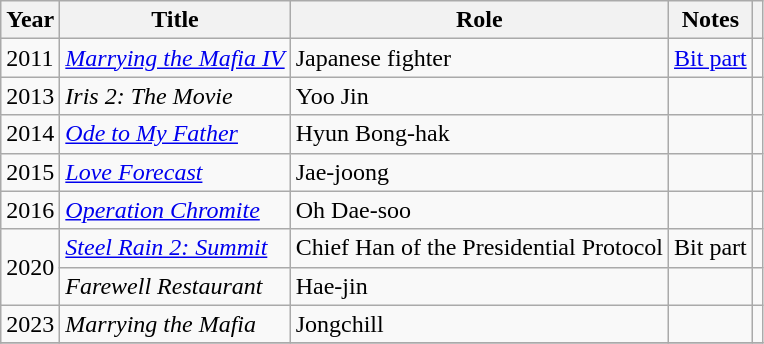<table class="wikitable plainrowheaders sortable">
<tr>
<th scope="col">Year</th>
<th scope="col">Title</th>
<th scope="col">Role</th>
<th scope="col" class="unsortable">Notes</th>
<th scope="col" class="unsortable"></th>
</tr>
<tr>
<td>2011</td>
<td><em><a href='#'>Marrying the Mafia IV</a></em></td>
<td>Japanese fighter</td>
<td><a href='#'>Bit part</a></td>
<td></td>
</tr>
<tr>
<td>2013</td>
<td><em>Iris 2: The Movie</em></td>
<td>Yoo Jin</td>
<td></td>
<td></td>
</tr>
<tr>
<td>2014</td>
<td><em><a href='#'>Ode to My Father</a></em></td>
<td>Hyun Bong-hak</td>
<td></td>
<td style="text-align:center;"></td>
</tr>
<tr>
<td>2015</td>
<td><em><a href='#'>Love Forecast</a></em></td>
<td>Jae-joong</td>
<td></td>
<td style="text-align:center;"></td>
</tr>
<tr>
<td>2016</td>
<td><em><a href='#'>Operation Chromite</a></em></td>
<td>Oh Dae-soo</td>
<td></td>
<td style="text-align:center;"></td>
</tr>
<tr>
<td rowspan="2">2020</td>
<td><em><a href='#'>Steel Rain 2: Summit</a></em></td>
<td>Chief Han of the Presidential Protocol</td>
<td>Bit part</td>
<td></td>
</tr>
<tr>
<td><em>Farewell Restaurant</em></td>
<td>Hae-jin</td>
<td></td>
<td style="text-align:center;"></td>
</tr>
<tr>
<td>2023</td>
<td><em>Marrying the Mafia</em></td>
<td>Jongchill</td>
<td></td>
<td style="text-align:center"></td>
</tr>
<tr>
</tr>
</table>
